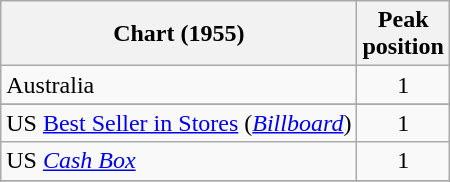<table class="wikitable sortable">
<tr>
<th>Chart (1955)</th>
<th>Peak<br>position</th>
</tr>
<tr>
<td align="left">Australia</td>
<td style="text-align:center;">1</td>
</tr>
<tr>
</tr>
<tr>
</tr>
<tr>
<td>US <a href='#'>Best Seller in Stores</a> (<a href='#'><em>Billboard</em></a>)</td>
<td style="text-align:center;">1</td>
</tr>
<tr>
<td>US <em><a href='#'>Cash Box</a></em></td>
<td style="text-align:center;">1</td>
</tr>
<tr>
</tr>
<tr>
</tr>
</table>
